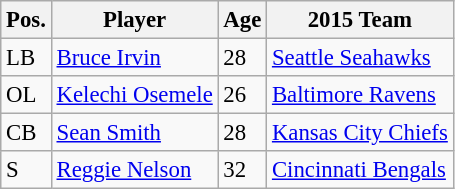<table class="wikitable" style="font-size: 95%; text-align: left;">
<tr>
<th>Pos.</th>
<th>Player</th>
<th>Age</th>
<th>2015 Team</th>
</tr>
<tr>
<td>LB</td>
<td><a href='#'>Bruce Irvin</a></td>
<td>28</td>
<td><a href='#'>Seattle Seahawks</a></td>
</tr>
<tr>
<td>OL</td>
<td><a href='#'>Kelechi Osemele</a></td>
<td>26</td>
<td><a href='#'>Baltimore Ravens</a></td>
</tr>
<tr>
<td>CB</td>
<td><a href='#'>Sean Smith</a></td>
<td>28</td>
<td><a href='#'>Kansas City Chiefs</a></td>
</tr>
<tr>
<td>S</td>
<td><a href='#'>Reggie Nelson</a></td>
<td>32</td>
<td><a href='#'>Cincinnati Bengals</a></td>
</tr>
</table>
